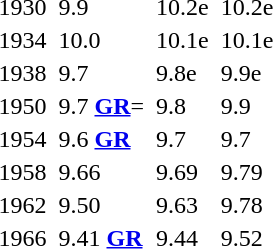<table>
<tr>
<td>1930</td>
<td></td>
<td>9.9</td>
<td></td>
<td>10.2e</td>
<td></td>
<td>10.2e</td>
</tr>
<tr>
<td>1934</td>
<td></td>
<td>10.0</td>
<td></td>
<td>10.1e</td>
<td></td>
<td>10.1e</td>
</tr>
<tr>
<td>1938</td>
<td></td>
<td>9.7</td>
<td></td>
<td>9.8e</td>
<td></td>
<td>9.9e</td>
</tr>
<tr>
<td>1950</td>
<td></td>
<td>9.7 <strong><a href='#'>GR</a></strong>=</td>
<td></td>
<td>9.8</td>
<td></td>
<td>9.9</td>
</tr>
<tr>
<td>1954</td>
<td></td>
<td>9.6 <strong><a href='#'>GR</a></strong></td>
<td></td>
<td>9.7</td>
<td></td>
<td>9.7</td>
</tr>
<tr>
<td>1958</td>
<td></td>
<td>9.66</td>
<td></td>
<td>9.69</td>
<td></td>
<td>9.79</td>
</tr>
<tr>
<td>1962</td>
<td></td>
<td>9.50</td>
<td></td>
<td>9.63</td>
<td></td>
<td>9.78</td>
</tr>
<tr>
<td>1966</td>
<td></td>
<td>9.41 <strong><a href='#'>GR</a></strong></td>
<td></td>
<td>9.44</td>
<td></td>
<td>9.52</td>
</tr>
</table>
